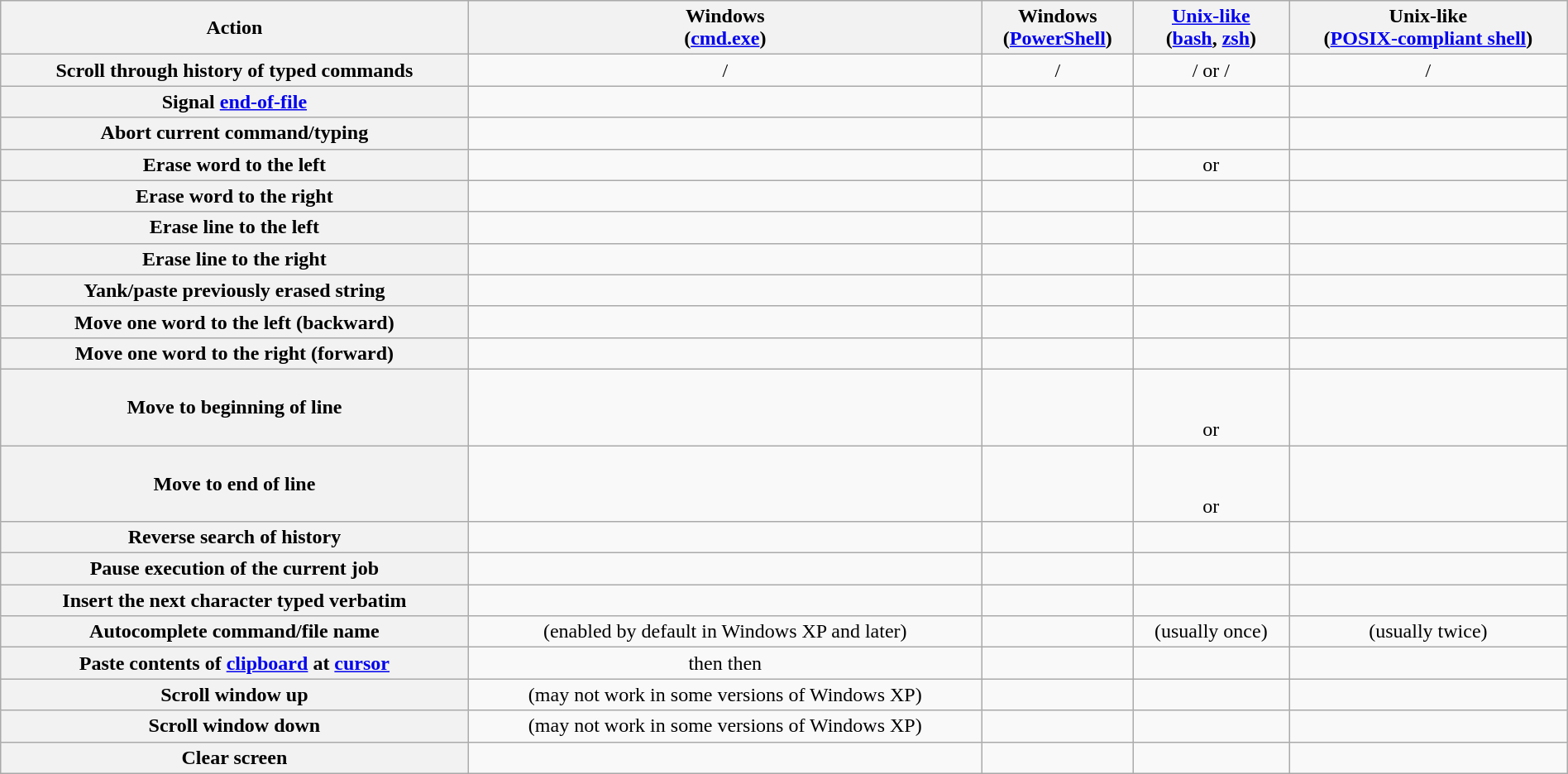<table class="wikitable" style="width: 100%; text-align: center;">
<tr>
<th scope="col">Action</th>
<th scope="row">Windows<br>(<a href='#'>cmd.exe</a>)</th>
<th scope="row">Windows<br>(<a href='#'>PowerShell</a>)</th>
<th scope="col"><a href='#'>Unix-like</a><br>(<a href='#'>bash</a>, <a href='#'>zsh</a>)</th>
<th scope="row">Unix-like<br>(<a href='#'>POSIX-compliant shell</a>)</th>
</tr>
<tr>
<th scope="row">Scroll through history of typed commands</th>
<td>/</td>
<td>/</td>
<td>/ or /</td>
<td>  /  </td>
</tr>
<tr ---|---->
<th scope="row">Signal <a href='#'>end-of-file</a></th>
<td></td>
<td></td>
<td></td>
<td></td>
</tr>
<tr>
<th scope="row">Abort current command/typing</th>
<td></td>
<td></td>
<td></td>
<td></td>
</tr>
<tr>
<th scope="row">Erase word to the left</th>
<td></td>
<td></td>
<td> or </td>
<td></td>
</tr>
<tr>
<th scope="row">Erase word to the right</th>
<td></td>
<td></td>
<td></td>
<td></td>
</tr>
<tr>
<th scope="row">Erase line to the left</th>
<td></td>
<td></td>
<td></td>
<td></td>
</tr>
<tr>
<th scope="row">Erase line to the right</th>
<td></td>
<td></td>
<td></td>
<td></td>
</tr>
<tr>
<th scope="row">Yank/paste previously erased string</th>
<td></td>
<td></td>
<td></td>
<td></td>
</tr>
<tr>
<th scope="row">Move one word to the left (backward)</th>
<td></td>
<td></td>
<td></td>
<td></td>
</tr>
<tr>
<th scope="row">Move one word to the right (forward)</th>
<td></td>
<td></td>
<td></td>
<td></td>
</tr>
<tr>
<th scope="row">Move to beginning of line</th>
<td></td>
<td></td>
<td><br><br>or </td>
<td></td>
</tr>
<tr>
<th scope="row">Move to end of line</th>
<td></td>
<td></td>
<td><br><br>or </td>
<td></td>
</tr>
<tr>
<th scope="row">Reverse search of history</th>
<td></td>
<td></td>
<td></td>
<td></td>
</tr>
<tr>
<th scope="row">Pause execution of the current job</th>
<td></td>
<td></td>
<td></td>
<td></td>
</tr>
<tr>
<th scope="row">Insert the next character typed verbatim</th>
<td></td>
<td></td>
<td></td>
<td></td>
</tr>
<tr>
<th scope="row">Autocomplete command/file name</th>
<td> (enabled by default in Windows XP and later)</td>
<td></td>
<td> (usually once)</td>
<td> (usually twice)</td>
</tr>
<tr>
<th scope="row">Paste contents of <a href='#'>clipboard</a> at <a href='#'>cursor</a></th>
<td> then  then </td>
<td></td>
<td></td>
<td></td>
</tr>
<tr>
<th scope="row">Scroll window up</th>
<td> (may not work in some versions of Windows XP)</td>
<td></td>
<td></td>
<td></td>
</tr>
<tr>
<th scope="row">Scroll window down</th>
<td> (may not work in some versions of Windows XP)</td>
<td></td>
<td></td>
<td></td>
</tr>
<tr>
<th scope="row">Clear screen</th>
<td></td>
<td></td>
<td></td>
<td></td>
</tr>
</table>
